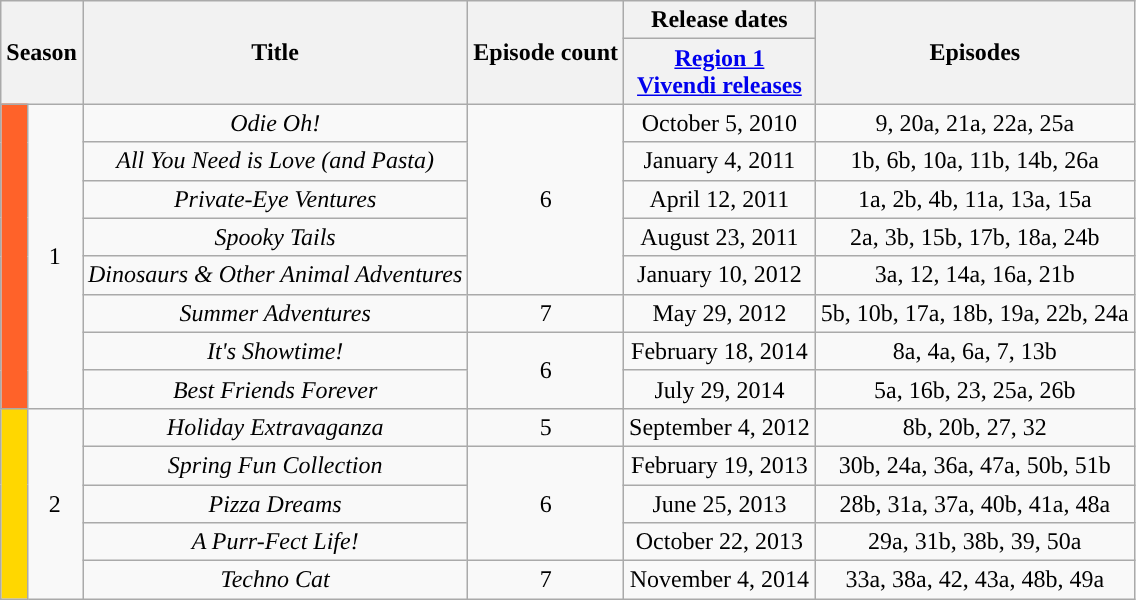<table class="wikitable sortable" style="text-align: center;">
<tr>
<th colspan=2 rowspan=2>Season</th>
<th rowspan=2>Title</th>
<th rowspan=2>Episode count</th>
<th>Release dates</th>
<th rowspan=2>Episodes</th>
</tr>
<tr>
<th><a href='#'>Region 1</a><br><a href='#'>Vivendi releases</a></th>
</tr>
<tr>
<td rowspan=9 style="background:#FF6229"></td>
<td rowspan=9>1</td>
<td><em>Odie Oh!</em></td>
<td rowspan=5>6</td>
<td>October 5, 2010</td>
<td>9, 20a, 21a, 22a, 25a</td>
</tr>
<tr>
<td><em>All You Need is Love (and Pasta)</em></td>
<td>January 4, 2011</td>
<td>1b, 6b, 10a, 11b, 14b, 26a</td>
</tr>
<tr>
<td><em>Private-Eye Ventures</em></td>
<td>April 12, 2011</td>
<td>1a, 2b, 4b, 11a, 13a, 15a</td>
</tr>
<tr>
<td><em>Spooky Tails</em></td>
<td>August 23, 2011</td>
<td>2a, 3b, 15b, 17b, 18a, 24b</td>
</tr>
<tr>
<td><em>Dinosaurs & Other Animal Adventures</em></td>
<td>January 10, 2012</td>
<td>3a, 12, 14a, 16a, 21b</td>
</tr>
<tr>
<td><em>Summer Adventures</em></td>
<td>7</td>
<td>May 29, 2012</td>
<td>5b, 10b, 17a, 18b, 19a, 22b, 24a</td>
</tr>
<tr>
<td><em>It's Showtime!</em></td>
<td rowspan=2>6</td>
<td>February 18, 2014</td>
<td>8a, 4a, 6a, 7, 13b</td>
</tr>
<tr>
<td><em>Best Friends Forever</em></td>
<td>July 29, 2014</td>
<td>5a, 16b, 23, 25a, 26b</td>
</tr>
<tr>
<td rowspan=2><em>Holiday Extravaganza</em></td>
<td rowspan=2>5</td>
<td rowspan=2>September 4, 2012</td>
<td rowspan=2>8b, 20b, 27, 32</td>
</tr>
<tr>
<td rowspan=5 style="background:#FFD700"></td>
<td rowspan=5>2</td>
</tr>
<tr>
<td><em>Spring Fun Collection</em></td>
<td rowspan=3>6</td>
<td>February 19, 2013</td>
<td>30b, 24a, 36a, 47a, 50b, 51b</td>
</tr>
<tr>
<td><em>Pizza Dreams</em></td>
<td>June 25, 2013</td>
<td>28b, 31a, 37a, 40b, 41a, 48a</td>
</tr>
<tr>
<td><em>A Purr-Fect Life!</em></td>
<td>October 22, 2013</td>
<td>29a, 31b, 38b, 39, 50a</td>
</tr>
<tr>
<td><em>Techno Cat</em></td>
<td>7</td>
<td>November 4, 2014</td>
<td>33a, 38a, 42, 43a, 48b, 49a</td>
</tr>
</table>
